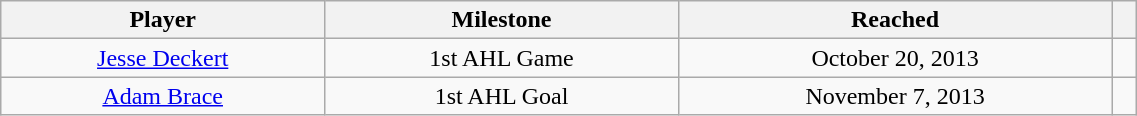<table class="wikitable"  style="width:60%; text-align:center;">
<tr>
<th>Player</th>
<th>Milestone</th>
<th>Reached</th>
<th></th>
</tr>
<tr>
<td><a href='#'>Jesse Deckert</a></td>
<td>1st AHL Game</td>
<td>October 20, 2013</td>
<td></td>
</tr>
<tr>
<td><a href='#'>Adam Brace</a></td>
<td>1st AHL Goal</td>
<td>November 7, 2013</td>
<td></td>
</tr>
</table>
